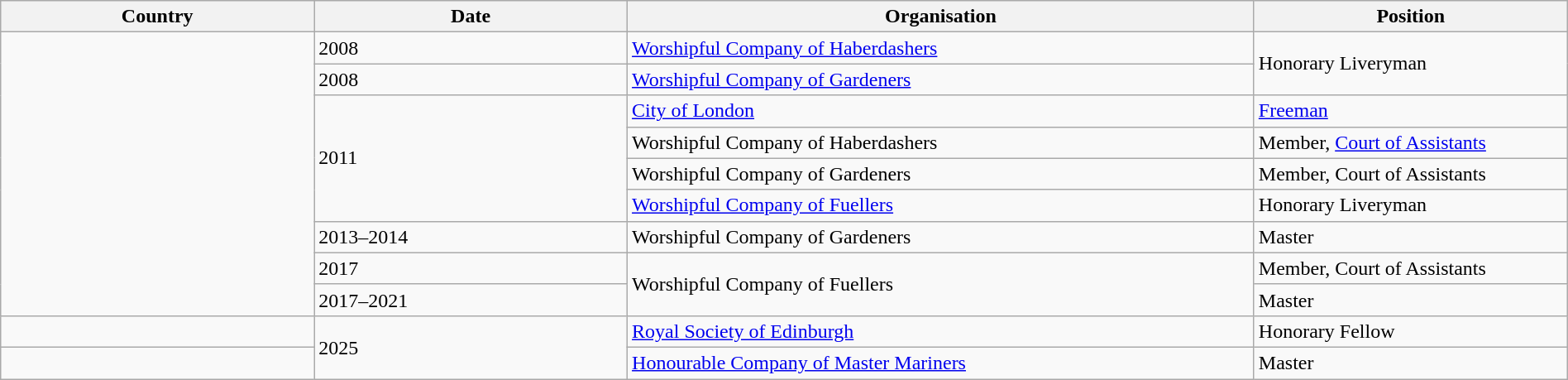<table class="wikitable" width="100%" style="margin:0.5em 1em 0.5em 0; border:1px #005566 solid; border-collapse:collapse;">
<tr>
<th bgcolor="#F5F5F5" width="20%"><span>Country</span></th>
<th bgcolor="#F5F5F5" width="20%"><span>Date</span></th>
<th bgcolor="#F5F5F5" width="40%"><span>Organisation</span></th>
<th bgcolor="#F5F5F5" width="20%"><span>Position</span></th>
</tr>
<tr>
<td rowspan="9"></td>
<td>2008</td>
<td><a href='#'>Worshipful Company of Haberdashers</a></td>
<td rowspan="2">Honorary Liveryman</td>
</tr>
<tr>
<td>2008</td>
<td><a href='#'>Worshipful Company of Gardeners</a></td>
</tr>
<tr>
<td rowspan="4">2011</td>
<td><a href='#'>City of London</a></td>
<td><a href='#'>Freeman</a></td>
</tr>
<tr>
<td>Worshipful Company of Haberdashers</td>
<td>Member, <a href='#'>Court of Assistants</a></td>
</tr>
<tr>
<td>Worshipful Company of Gardeners</td>
<td>Member, Court of Assistants</td>
</tr>
<tr>
<td><a href='#'>Worshipful Company of Fuellers</a></td>
<td>Honorary Liveryman</td>
</tr>
<tr>
<td>2013–2014</td>
<td>Worshipful Company of Gardeners</td>
<td>Master</td>
</tr>
<tr>
<td>2017</td>
<td rowspan="2">Worshipful Company of Fuellers</td>
<td>Member, Court of Assistants</td>
</tr>
<tr>
<td>2017–2021</td>
<td>Master</td>
</tr>
<tr>
<td></td>
<td rowspan="2">2025</td>
<td><a href='#'>Royal Society of Edinburgh</a></td>
<td>Honorary Fellow</td>
</tr>
<tr>
<td></td>
<td><a href='#'>Honourable Company of Master Mariners</a></td>
<td>Master</td>
</tr>
</table>
